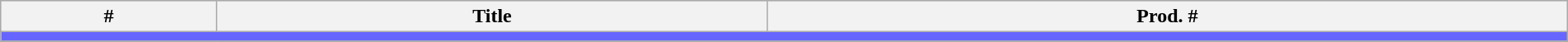<table class="wikitable plainrowheaders" style="width:100%;">
<tr bgcolor="#CCCCCC">
<th>#</th>
<th>Title</th>
<th>Prod. #</th>
</tr>
<tr>
<td colspan="7" bgcolor="#6666ff"></td>
</tr>
<tr>
</tr>
</table>
